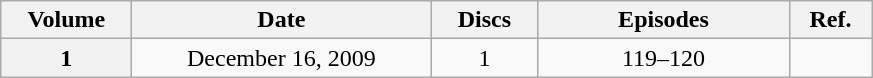<table class="wikitable" style="text-align:center;">
<tr>
<th scope="col" style="width:5em;">Volume</th>
<th scope="col" style="width:12em;">Date</th>
<th scope="col" style="width:4em;">Discs</th>
<th scope="col" style="width:10em;">Episodes</th>
<th scope="col" style="width:3em;">Ref.</th>
</tr>
<tr>
<th scope="row">1</th>
<td>December 16, 2009</td>
<td>1</td>
<td>119–120</td>
<td></td>
</tr>
</table>
